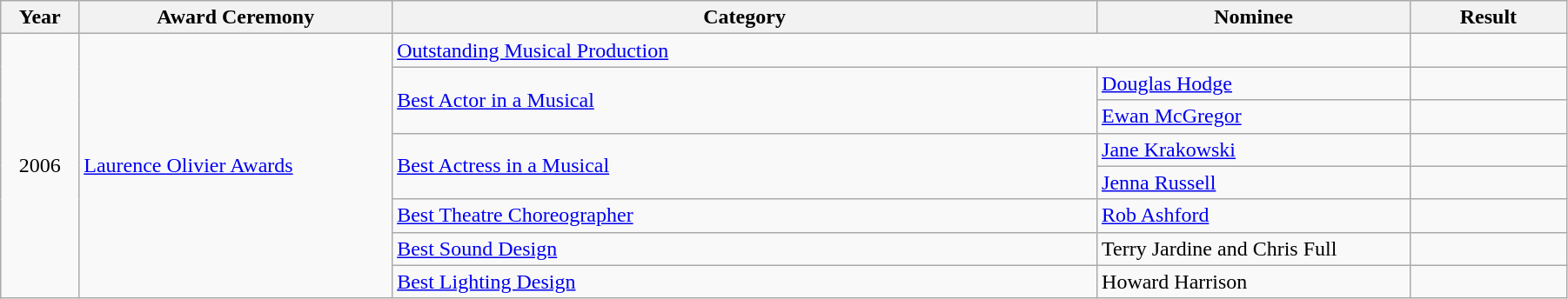<table class="wikitable" style="width:95%;">
<tr>
<th style="width:5%;">Year</th>
<th style="width:20%;">Award Ceremony</th>
<th style="width:45%;">Category</th>
<th style="width:20%;">Nominee</th>
<th style="width:10%;">Result</th>
</tr>
<tr>
<td rowspan="8" style="text-align:center;">2006</td>
<td rowspan="8"><a href='#'>Laurence Olivier Awards</a></td>
<td colspan="2"><a href='#'>Outstanding Musical Production</a></td>
<td></td>
</tr>
<tr>
<td rowspan="2"><a href='#'>Best Actor in a Musical</a></td>
<td><a href='#'>Douglas Hodge</a></td>
<td></td>
</tr>
<tr>
<td><a href='#'>Ewan McGregor</a></td>
<td></td>
</tr>
<tr>
<td rowspan="2"><a href='#'>Best Actress in a Musical</a></td>
<td><a href='#'>Jane Krakowski</a></td>
<td></td>
</tr>
<tr>
<td><a href='#'>Jenna Russell</a></td>
<td></td>
</tr>
<tr>
<td><a href='#'>Best Theatre Choreographer</a></td>
<td><a href='#'>Rob Ashford</a></td>
<td></td>
</tr>
<tr>
<td><a href='#'>Best Sound Design</a></td>
<td>Terry Jardine and Chris Full</td>
<td></td>
</tr>
<tr>
<td><a href='#'>Best Lighting Design</a></td>
<td>Howard Harrison</td>
<td></td>
</tr>
</table>
